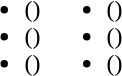<table>
<tr>
<td valign="top"><br><ul><li> ()</li><li> ()</li><li> ()</li></ul></td>
<td valign="top"><br><ul><li> ()</li><li> ()</li><li> ()</li></ul></td>
</tr>
</table>
